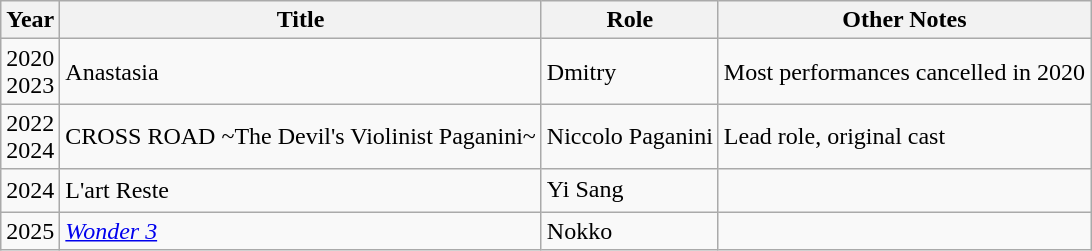<table class="wikitable">
<tr>
<th>Year</th>
<th>Title</th>
<th>Role</th>
<th>Other Notes</th>
</tr>
<tr>
<td>2020<br>2023</td>
<td>Anastasia</td>
<td>Dmitry</td>
<td>Most performances cancelled in 2020</td>
</tr>
<tr>
<td>2022<br>2024</td>
<td>CROSS ROAD ~The Devil's Violinist Paganini~</td>
<td>Niccolo Paganini</td>
<td>Lead role, original cast</td>
</tr>
<tr>
<td>2024</td>
<td>L'art Reste</td>
<td>Yi Sang　</td>
<td></td>
</tr>
<tr>
<td>2025</td>
<td><em><a href='#'>Wonder 3</a></em></td>
<td>Nokko</td>
<td></td>
</tr>
</table>
